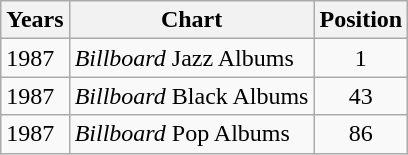<table class="wikitable">
<tr>
<th align="left">Years</th>
<th align="left">Chart</th>
<th align="left">Position</th>
</tr>
<tr>
<td align="left">1987</td>
<td align="left"><em>Billboard</em> Jazz Albums</td>
<td align="center">1</td>
</tr>
<tr>
<td align="left">1987</td>
<td align="left"><em>Billboard</em> Black Albums</td>
<td align="center">43</td>
</tr>
<tr>
<td align="left">1987</td>
<td align="left"><em>Billboard</em> Pop Albums</td>
<td align="center">86</td>
</tr>
</table>
